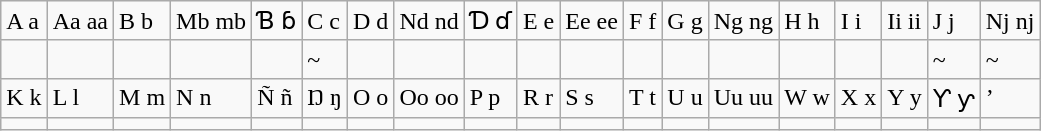<table class="wikitable">
<tr>
<td>A a</td>
<td>Aa aa</td>
<td>B b</td>
<td>Mb mb</td>
<td>Ɓ ɓ</td>
<td>C c</td>
<td>D d</td>
<td>Nd nd</td>
<td>Ɗ ɗ</td>
<td>E e</td>
<td>Ee ee</td>
<td>F f</td>
<td>G g</td>
<td>Ng ng</td>
<td>H h</td>
<td>I i</td>
<td>Ii ii</td>
<td>J j</td>
<td>Nj nj</td>
</tr>
<tr>
<td></td>
<td></td>
<td></td>
<td></td>
<td></td>
<td>‍~‍</td>
<td></td>
<td></td>
<td></td>
<td></td>
<td></td>
<td></td>
<td></td>
<td></td>
<td></td>
<td></td>
<td></td>
<td>~‍</td>
<td>~</td>
</tr>
<tr>
<td>K k</td>
<td>L l</td>
<td>M m</td>
<td>N n</td>
<td>Ñ ñ</td>
<td>Ŋ ŋ</td>
<td>O o</td>
<td>Oo oo</td>
<td>P p</td>
<td>R r</td>
<td>S s</td>
<td>T t</td>
<td>U u</td>
<td>Uu uu</td>
<td>W w</td>
<td>X x</td>
<td>Y y</td>
<td>Ƴ ƴ</td>
<td>’</td>
</tr>
<tr>
<td></td>
<td></td>
<td></td>
<td></td>
<td></td>
<td></td>
<td></td>
<td></td>
<td></td>
<td></td>
<td></td>
<td></td>
<td></td>
<td></td>
<td></td>
<td></td>
<td></td>
<td></td>
<td></td>
</tr>
</table>
